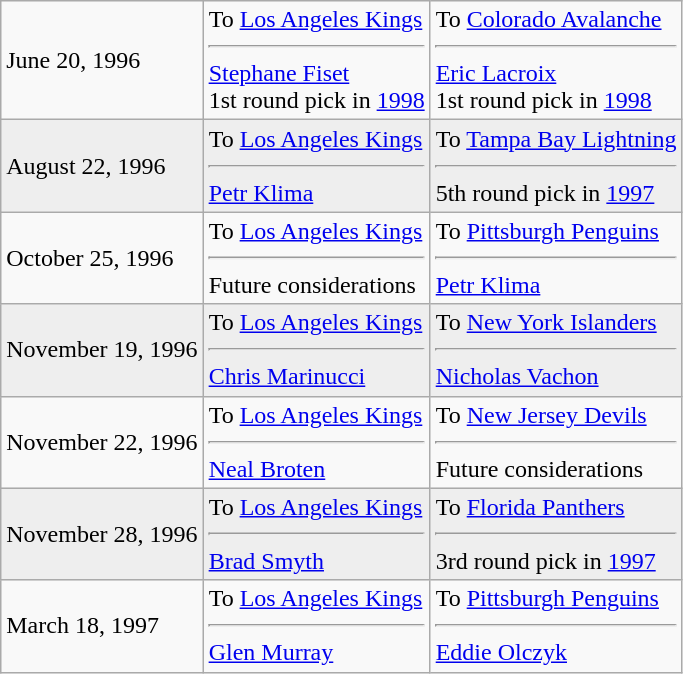<table class="wikitable">
<tr>
<td>June 20, 1996</td>
<td valign="top">To <a href='#'>Los Angeles Kings</a><hr><a href='#'>Stephane Fiset</a> <br> 1st round pick in <a href='#'>1998</a></td>
<td valign="top">To <a href='#'>Colorado Avalanche</a><hr><a href='#'>Eric Lacroix</a> <br> 1st round pick in <a href='#'>1998</a></td>
</tr>
<tr style="background:#eee;">
<td>August 22, 1996</td>
<td valign="top">To <a href='#'>Los Angeles Kings</a><hr><a href='#'>Petr Klima</a></td>
<td valign="top">To <a href='#'>Tampa Bay Lightning</a><hr>5th round pick in <a href='#'>1997</a></td>
</tr>
<tr>
<td>October 25, 1996</td>
<td valign="top">To <a href='#'>Los Angeles Kings</a><hr>Future considerations</td>
<td valign="top">To <a href='#'>Pittsburgh Penguins</a><hr><a href='#'>Petr Klima</a></td>
</tr>
<tr style="background:#eee;">
<td>November 19, 1996</td>
<td valign="top">To <a href='#'>Los Angeles Kings</a><hr><a href='#'>Chris Marinucci</a></td>
<td valign="top">To <a href='#'>New York Islanders</a><hr><a href='#'>Nicholas Vachon</a></td>
</tr>
<tr>
<td>November 22, 1996</td>
<td valign="top">To <a href='#'>Los Angeles Kings</a><hr><a href='#'>Neal Broten</a></td>
<td valign="top">To <a href='#'>New Jersey Devils</a><hr>Future considerations</td>
</tr>
<tr style="background:#eee;">
<td>November 28, 1996</td>
<td valign="top">To <a href='#'>Los Angeles Kings</a><hr><a href='#'>Brad Smyth</a></td>
<td valign="top">To <a href='#'>Florida Panthers</a><hr>3rd round pick in <a href='#'>1997</a></td>
</tr>
<tr>
<td>March 18, 1997</td>
<td valign="top">To <a href='#'>Los Angeles Kings</a><hr><a href='#'>Glen Murray</a></td>
<td valign="top">To <a href='#'>Pittsburgh Penguins</a><hr><a href='#'>Eddie Olczyk</a></td>
</tr>
</table>
